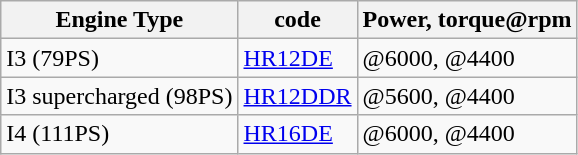<table class="wikitable">
<tr>
<th>Engine Type</th>
<th>code</th>
<th>Power, torque@rpm</th>
</tr>
<tr>
<td> I3 (79PS)</td>
<td><a href='#'>HR12DE</a></td>
<td>@6000, @4400</td>
</tr>
<tr>
<td> I3 supercharged (98PS)</td>
<td><a href='#'>HR12DDR</a></td>
<td>@5600, @4400</td>
</tr>
<tr>
<td> I4 (111PS)</td>
<td><a href='#'>HR16DE</a></td>
<td>@6000, @4400</td>
</tr>
</table>
